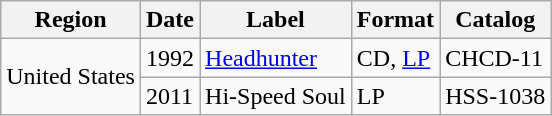<table class="wikitable">
<tr>
<th>Region</th>
<th>Date</th>
<th>Label</th>
<th>Format</th>
<th>Catalog</th>
</tr>
<tr>
<td rowspan="2">United States</td>
<td>1992</td>
<td><a href='#'>Headhunter</a></td>
<td>CD, <a href='#'>LP</a></td>
<td>CHCD-11</td>
</tr>
<tr>
<td>2011</td>
<td>Hi-Speed Soul</td>
<td>LP</td>
<td>HSS-1038</td>
</tr>
</table>
